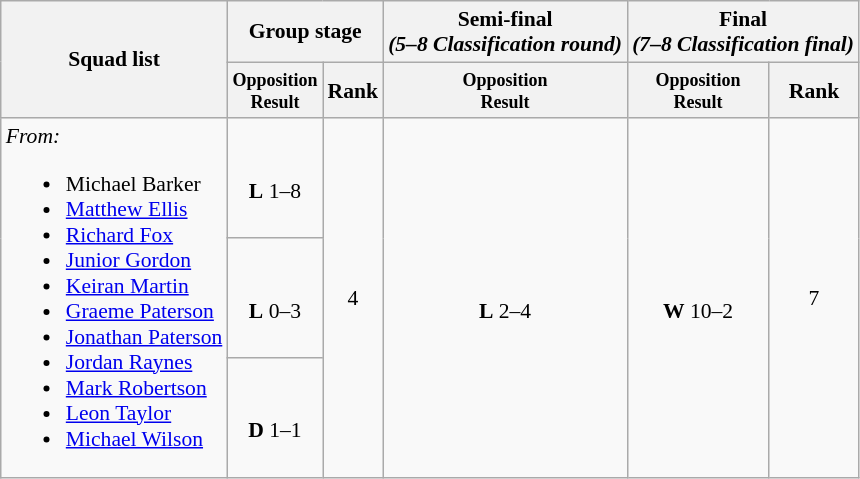<table class=wikitable style="font-size:90%">
<tr>
<th rowspan="2">Squad list</th>
<th colspan="2">Group stage</th>
<th>Semi-final<br><em>(5–8 Classification round)</em></th>
<th colspan="2">Final<br><em>(7–8 Classification final)</em></th>
</tr>
<tr>
<th style="line-height:1em"><small>Opposition<br>Result</small></th>
<th>Rank</th>
<th style="line-height:1em"><small>Opposition<br>Result</small></th>
<th style="line-height:1em"><small>Opposition<br>Result</small></th>
<th>Rank</th>
</tr>
<tr>
<td rowspan="3"><em>From:</em><br><ul><li>Michael Barker</li><li><a href='#'>Matthew Ellis</a></li><li><a href='#'>Richard Fox</a></li><li><a href='#'>Junior Gordon</a></li><li><a href='#'>Keiran Martin</a></li><li><a href='#'>Graeme Paterson</a></li><li><a href='#'>Jonathan Paterson</a></li><li><a href='#'>Jordan Raynes</a></li><li><a href='#'>Mark Robertson</a></li><li><a href='#'>Leon Taylor</a></li><li><a href='#'>Michael Wilson</a></li></ul></td>
<td align="center"> <br><br><strong>L</strong> 1–8<br> </td>
<td rowspan="3" align=center>4</td>
<td rowspan="3" align="center"><em></em><br><strong>L</strong> 2–4</td>
<td rowspan="3" align="center"><em></em><br><strong>W</strong> 10–2</td>
<td rowspan="3" align="center">7</td>
</tr>
<tr>
<td align="center"> <br><br><strong>L</strong> 0–3<br> </td>
</tr>
<tr>
<td align="center"> <br><br><strong>D</strong> 1–1<br> </td>
</tr>
</table>
